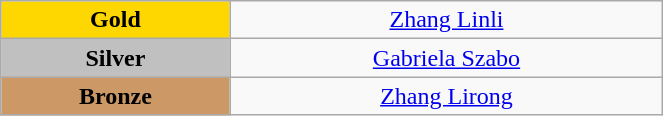<table class="wikitable" style="text-align:center; " width="35%">
<tr>
<td bgcolor="gold"><strong>Gold</strong></td>
<td><a href='#'>Zhang Linli</a><br>  <small><em></em></small></td>
</tr>
<tr>
<td bgcolor="silver"><strong>Silver</strong></td>
<td><a href='#'>Gabriela Szabo</a><br>  <small><em></em></small></td>
</tr>
<tr>
<td bgcolor="CC9966"><strong>Bronze</strong></td>
<td><a href='#'>Zhang Lirong</a><br>  <small><em></em></small></td>
</tr>
</table>
